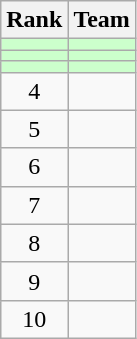<table class="wikitable">
<tr>
<th>Rank</th>
<th>Team</th>
</tr>
<tr bgcolor="#ccffcc">
<td align=center></td>
<td></td>
</tr>
<tr bgcolor="#ccffcc">
<td align=center></td>
<td></td>
</tr>
<tr bgcolor="#ccffcc">
<td align=center></td>
<td></td>
</tr>
<tr>
<td align=center>4</td>
<td></td>
</tr>
<tr>
<td align=center>5</td>
<td></td>
</tr>
<tr>
<td align=center>6</td>
<td></td>
</tr>
<tr>
<td align=center>7</td>
<td></td>
</tr>
<tr>
<td align=center>8</td>
<td></td>
</tr>
<tr>
<td align=center>9</td>
<td></td>
</tr>
<tr>
<td align=center>10</td>
<td></td>
</tr>
</table>
